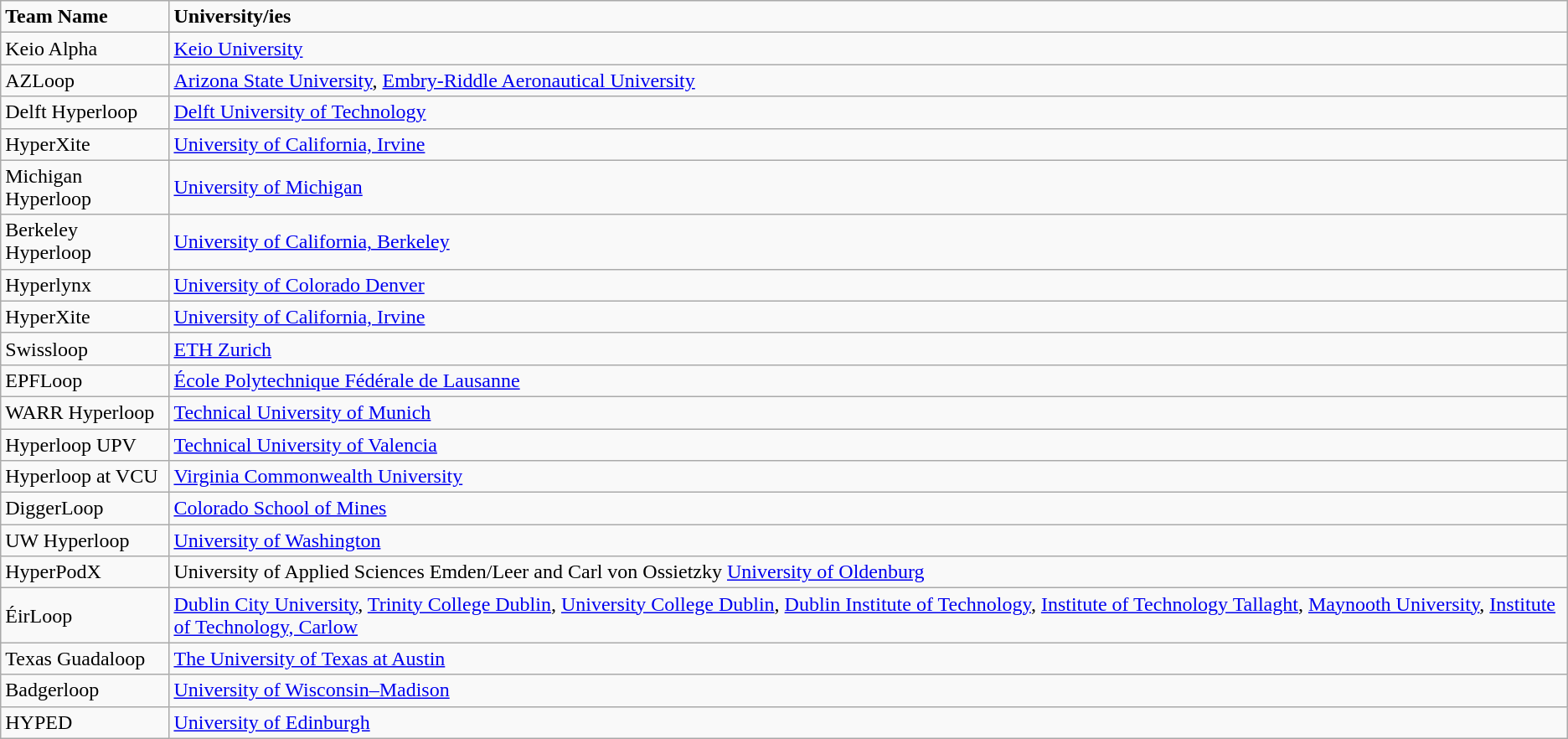<table class="wikitable">
<tr>
<td><strong>Team Name</strong></td>
<td><strong>University/ies</strong></td>
</tr>
<tr>
<td>Keio Alpha</td>
<td><a href='#'>Keio University</a></td>
</tr>
<tr>
<td>AZLoop</td>
<td><a href='#'>Arizona State University</a>, <a href='#'>Embry-Riddle Aeronautical University</a></td>
</tr>
<tr>
<td>Delft Hyperloop</td>
<td><a href='#'>Delft University of Technology</a></td>
</tr>
<tr>
<td>HyperXite</td>
<td><a href='#'>University of California, Irvine</a></td>
</tr>
<tr>
<td>Michigan Hyperloop</td>
<td><a href='#'>University of Michigan</a></td>
</tr>
<tr>
<td>Berkeley Hyperloop</td>
<td><a href='#'>University of California, Berkeley</a></td>
</tr>
<tr>
<td>Hyperlynx</td>
<td><a href='#'>University of Colorado Denver</a></td>
</tr>
<tr>
<td>HyperXite</td>
<td><a href='#'>University of California, Irvine</a></td>
</tr>
<tr>
<td>Swissloop</td>
<td><a href='#'>ETH Zurich</a></td>
</tr>
<tr>
<td>EPFLoop</td>
<td><a href='#'>École Polytechnique Fédérale de Lausanne</a></td>
</tr>
<tr>
<td>WARR Hyperloop</td>
<td><a href='#'>Technical University of Munich</a></td>
</tr>
<tr>
<td>Hyperloop UPV</td>
<td><a href='#'>Technical University of Valencia</a></td>
</tr>
<tr>
<td>Hyperloop at VCU</td>
<td><a href='#'>Virginia Commonwealth University</a></td>
</tr>
<tr>
<td>DiggerLoop</td>
<td><a href='#'>Colorado School of Mines</a></td>
</tr>
<tr>
<td>UW Hyperloop</td>
<td><a href='#'>University of Washington</a></td>
</tr>
<tr>
<td>HyperPodX</td>
<td>University of Applied Sciences Emden/Leer and Carl von Ossietzky <a href='#'>University of Oldenburg</a></td>
</tr>
<tr>
<td>ÉirLoop</td>
<td><a href='#'>Dublin City University</a>, <a href='#'>Trinity College Dublin</a>, <a href='#'>University College Dublin</a>, <a href='#'>Dublin Institute of Technology</a>, <a href='#'>Institute of Technology Tallaght</a>, <a href='#'>Maynooth University</a>, <a href='#'>Institute of Technology, Carlow</a></td>
</tr>
<tr>
<td>Texas Guadaloop</td>
<td><a href='#'>The University of Texas at Austin</a></td>
</tr>
<tr>
<td>Badgerloop</td>
<td><a href='#'>University of Wisconsin–Madison</a></td>
</tr>
<tr>
<td>HYPED</td>
<td><a href='#'>University of Edinburgh</a></td>
</tr>
</table>
